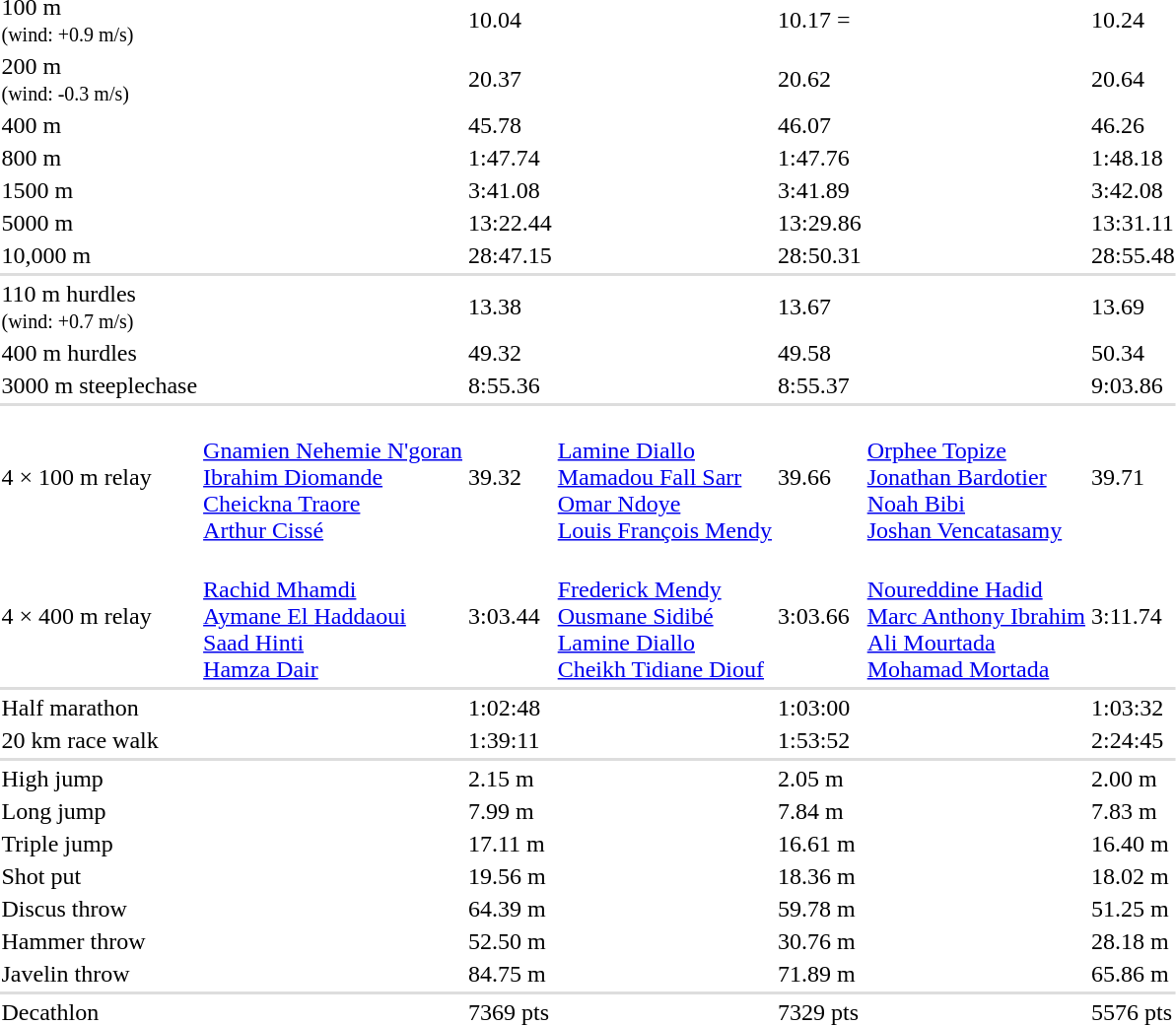<table>
<tr>
<td>100 m<br><small>(wind: +0.9 m/s)</small></td>
<td></td>
<td>10.04</td>
<td></td>
<td>10.17 =</td>
<td></td>
<td>10.24</td>
</tr>
<tr>
<td>200 m<br><small>(wind: -0.3 m/s)</small></td>
<td></td>
<td>20.37</td>
<td></td>
<td>20.62</td>
<td></td>
<td>20.64</td>
</tr>
<tr>
<td>400 m</td>
<td></td>
<td>45.78</td>
<td></td>
<td>46.07</td>
<td></td>
<td>46.26</td>
</tr>
<tr>
<td>800 m</td>
<td></td>
<td>1:47.74</td>
<td></td>
<td>1:47.76</td>
<td></td>
<td>1:48.18</td>
</tr>
<tr>
<td>1500 m</td>
<td></td>
<td>3:41.08</td>
<td></td>
<td>3:41.89</td>
<td></td>
<td>3:42.08</td>
</tr>
<tr>
<td>5000 m</td>
<td></td>
<td>13:22.44</td>
<td></td>
<td>13:29.86</td>
<td></td>
<td>13:31.11</td>
</tr>
<tr>
<td>10,000 m</td>
<td></td>
<td>28:47.15</td>
<td></td>
<td>28:50.31</td>
<td></td>
<td>28:55.48</td>
</tr>
<tr bgcolor=#dddddd>
<td colspan=7></td>
</tr>
<tr>
<td>110 m hurdles<br><small>(wind: +0.7 m/s)</small></td>
<td></td>
<td>13.38 </td>
<td></td>
<td>13.67</td>
<td></td>
<td>13.69</td>
</tr>
<tr>
<td>400 m hurdles</td>
<td></td>
<td>49.32</td>
<td></td>
<td>49.58</td>
<td></td>
<td>50.34</td>
</tr>
<tr>
<td>3000 m steeplechase</td>
<td></td>
<td>8:55.36</td>
<td></td>
<td>8:55.37</td>
<td></td>
<td>9:03.86</td>
</tr>
<tr bgcolor=#dddddd>
<td colspan=7></td>
</tr>
<tr>
<td>4 × 100 m relay</td>
<td><br><a href='#'>Gnamien Nehemie N'goran</a><br><a href='#'>Ibrahim Diomande</a><br><a href='#'>Cheickna Traore</a><br><a href='#'>Arthur Cissé</a></td>
<td>39.32</td>
<td><br><a href='#'>Lamine Diallo</a><br><a href='#'>Mamadou Fall Sarr</a><br><a href='#'>Omar Ndoye</a><br><a href='#'>Louis François Mendy</a></td>
<td>39.66</td>
<td><br><a href='#'>Orphee Topize</a><br><a href='#'>Jonathan Bardotier</a><br><a href='#'>Noah Bibi</a><br><a href='#'>Joshan Vencatasamy</a></td>
<td>39.71</td>
</tr>
<tr>
<td>4 × 400 m relay</td>
<td><br><a href='#'>Rachid Mhamdi</a><br><a href='#'>Aymane El Haddaoui</a><br><a href='#'>Saad Hinti</a><br><a href='#'>Hamza Dair</a></td>
<td>3:03.44</td>
<td><br><a href='#'>Frederick Mendy</a><br><a href='#'>Ousmane Sidibé</a><br><a href='#'>Lamine Diallo</a><br><a href='#'>Cheikh Tidiane Diouf</a></td>
<td>3:03.66</td>
<td><br><a href='#'>Noureddine Hadid</a><br><a href='#'>Marc Anthony Ibrahim</a><br><a href='#'>Ali Mourtada</a><br><a href='#'>Mohamad Mortada</a></td>
<td>3:11.74 </td>
</tr>
<tr bgcolor=#dddddd>
<td colspan=7></td>
</tr>
<tr>
<td>Half marathon</td>
<td></td>
<td>1:02:48 </td>
<td></td>
<td>1:03:00</td>
<td></td>
<td>1:03:32</td>
</tr>
<tr>
<td>20 km race walk</td>
<td></td>
<td>1:39:11</td>
<td></td>
<td>1:53:52</td>
<td></td>
<td>2:24:45</td>
</tr>
<tr bgcolor=#dddddd>
<td colspan=7></td>
</tr>
<tr>
<td>High jump</td>
<td></td>
<td>2.15 m</td>
<td></td>
<td>2.05 m</td>
<td></td>
<td>2.00 m</td>
</tr>
<tr>
<td>Long jump</td>
<td></td>
<td>7.99 m</td>
<td></td>
<td>7.84 m</td>
<td></td>
<td>7.83 m</td>
</tr>
<tr>
<td>Triple jump</td>
<td></td>
<td>17.11 m</td>
<td></td>
<td>16.61 m</td>
<td></td>
<td>16.40 m</td>
</tr>
<tr>
<td>Shot put</td>
<td></td>
<td>19.56 m</td>
<td></td>
<td>18.36 m</td>
<td></td>
<td>18.02 m</td>
</tr>
<tr>
<td>Discus throw</td>
<td></td>
<td>64.39 m</td>
<td></td>
<td>59.78 m </td>
<td></td>
<td>51.25 m</td>
</tr>
<tr>
<td>Hammer throw</td>
<td></td>
<td>52.50 m</td>
<td></td>
<td>30.76 m</td>
<td></td>
<td>28.18 m</td>
</tr>
<tr>
<td>Javelin throw</td>
<td></td>
<td>84.75 m </td>
<td></td>
<td>71.89 m</td>
<td></td>
<td>65.86 m</td>
</tr>
<tr bgcolor=#dddddd>
<td colspan=7></td>
</tr>
<tr>
<td>Decathlon</td>
<td></td>
<td>7369 pts</td>
<td></td>
<td>7329 pts</td>
<td></td>
<td>5576 pts</td>
</tr>
</table>
